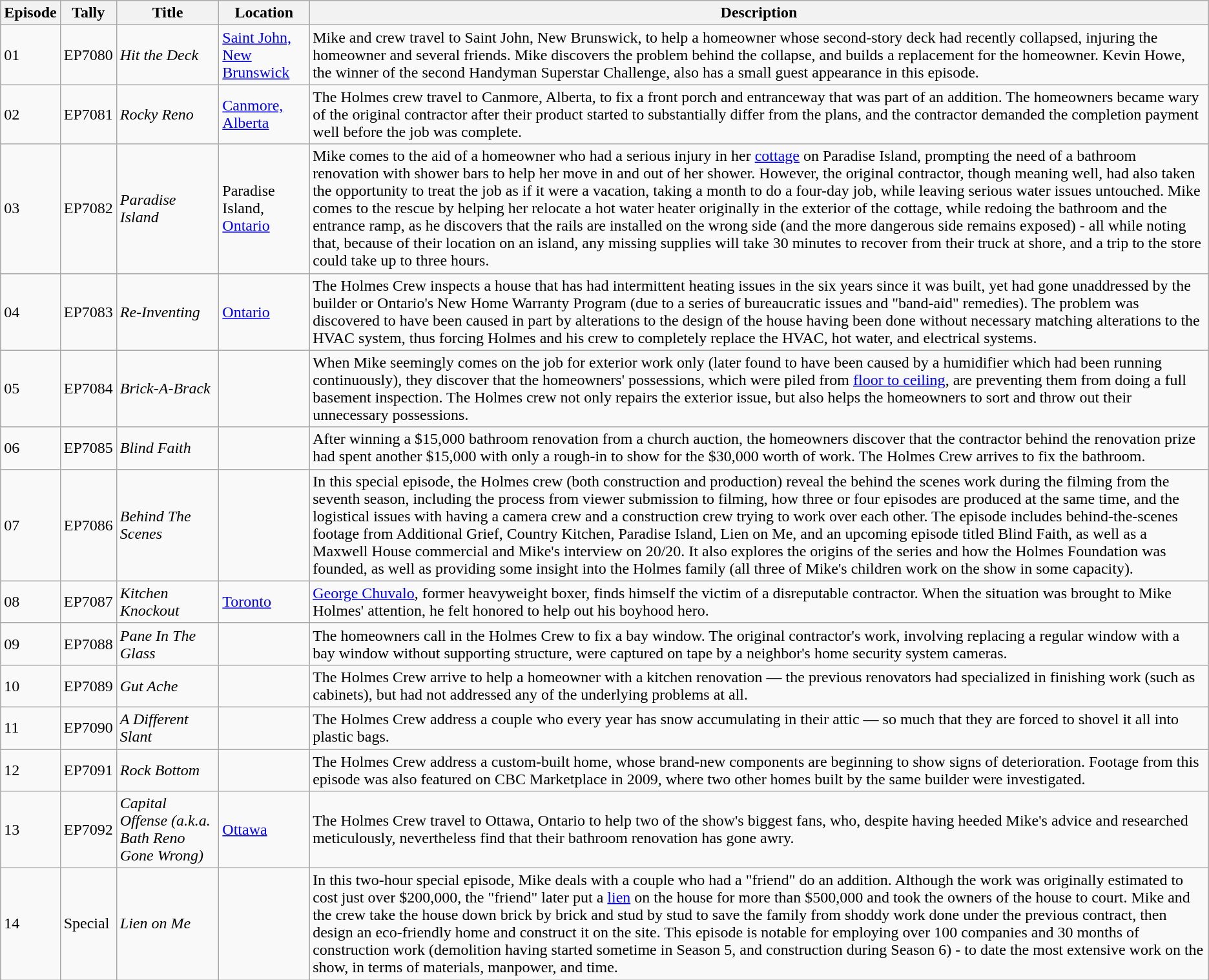<table class="wikitable">
<tr>
<th>Episode</th>
<th>Tally</th>
<th>Title</th>
<th>Location</th>
<th>Description</th>
</tr>
<tr>
<td>01</td>
<td>EP7080</td>
<td><em>Hit the Deck</em></td>
<td><a href='#'>Saint John, New Brunswick</a></td>
<td>Mike and crew travel to Saint John, New Brunswick, to help a homeowner whose second-story deck had recently collapsed, injuring the homeowner and several friends. Mike discovers the problem behind the collapse, and builds a replacement for the homeowner. Kevin Howe, the winner of the second Handyman Superstar Challenge, also has a small guest appearance in this episode.</td>
</tr>
<tr>
<td>02</td>
<td>EP7081</td>
<td><em>Rocky Reno</em></td>
<td><a href='#'>Canmore, Alberta</a></td>
<td>The Holmes crew travel to Canmore, Alberta, to fix a front porch and entranceway that was part of an addition. The homeowners became wary of the original contractor after their product started to substantially differ from the plans, and the contractor demanded the completion payment well before the job was complete.</td>
</tr>
<tr>
<td>03</td>
<td>EP7082</td>
<td><em>Paradise Island</em></td>
<td>Paradise Island, <a href='#'>Ontario</a></td>
<td>Mike comes to the aid of a homeowner who had a serious injury in her <a href='#'>cottage</a> on Paradise Island, prompting the need of a bathroom renovation with shower bars to help her move in and out of her shower. However, the original contractor, though meaning well, had also taken the opportunity to treat the job as if it were a vacation, taking a month to do a four-day job, while leaving serious water issues untouched. Mike comes to the rescue by helping her relocate a hot water heater originally in the exterior of the cottage, while redoing the bathroom and the entrance ramp, as he discovers that the rails are installed on the wrong side (and the more dangerous side remains exposed) - all while noting that, because of their location on an island, any missing supplies will take 30 minutes to recover from their truck at shore, and a trip to the store could take up to three hours.</td>
</tr>
<tr>
<td>04</td>
<td>EP7083</td>
<td><em>Re-Inventing</em></td>
<td><a href='#'>Ontario</a></td>
<td>The Holmes Crew inspects a house that has had intermittent heating issues in the six years since it was built, yet had gone unaddressed by the builder or Ontario's New Home Warranty Program (due to a series of bureaucratic issues and "band-aid" remedies). The problem was discovered to have been caused in part by alterations to the design of the house having been done without necessary matching alterations to the HVAC system, thus forcing Holmes and his crew to completely replace the HVAC, hot water, and electrical systems.</td>
</tr>
<tr>
<td>05</td>
<td>EP7084</td>
<td><em>Brick-A-Brack</em></td>
<td></td>
<td>When Mike seemingly comes on the job for exterior work only (later found to have been caused by a humidifier which had been running continuously), they discover that the homeowners' possessions, which were piled from <a href='#'>floor to ceiling</a>, are preventing them from doing a full basement inspection. The Holmes crew not only repairs the exterior issue, but also helps the homeowners to sort and throw out their unnecessary possessions.</td>
</tr>
<tr>
<td>06</td>
<td>EP7085</td>
<td><em>Blind Faith</em></td>
<td></td>
<td>After winning a $15,000 bathroom renovation from a church auction, the homeowners discover that the contractor behind the renovation prize had spent another $15,000 with only a rough-in to show for the $30,000 worth of work. The Holmes Crew arrives to fix the bathroom.</td>
</tr>
<tr>
<td>07</td>
<td>EP7086</td>
<td><em>Behind The Scenes</em></td>
<td></td>
<td>In this special episode, the Holmes crew (both construction and production) reveal the behind the scenes work during the filming from the seventh season, including the process from viewer submission to filming, how three or four episodes are produced at the same time, and the logistical issues with having a camera crew and a construction crew trying to work over each other. The episode includes behind-the-scenes footage from Additional Grief, Country Kitchen, Paradise Island, Lien on Me, and an upcoming episode titled Blind Faith, as well as a Maxwell House commercial and Mike's interview on 20/20. It also explores the origins of the series and how the Holmes Foundation was founded, as well as providing some insight into the Holmes family (all three of Mike's children work on the show in some capacity).</td>
</tr>
<tr>
<td>08</td>
<td>EP7087</td>
<td><em>Kitchen Knockout</em></td>
<td><a href='#'>Toronto</a></td>
<td><a href='#'>George Chuvalo</a>, former heavyweight boxer, finds himself the victim of a disreputable contractor. When the situation was brought to Mike Holmes' attention, he felt honored to help out his boyhood hero.</td>
</tr>
<tr>
<td>09</td>
<td>EP7088</td>
<td><em>Pane In The Glass</em></td>
<td></td>
<td>The homeowners call in the Holmes Crew to fix a bay window. The original contractor's work, involving replacing a regular window with a bay window without supporting structure, were captured on tape by a neighbor's home security system cameras.</td>
</tr>
<tr>
<td>10</td>
<td>EP7089</td>
<td><em>Gut Ache</em></td>
<td></td>
<td>The Holmes Crew arrive to help a homeowner with a kitchen renovation — the previous renovators had specialized in finishing work (such as cabinets), but had not addressed any of the underlying problems at all.</td>
</tr>
<tr>
<td>11</td>
<td>EP7090</td>
<td><em>A Different Slant</em></td>
<td></td>
<td>The Holmes Crew address a couple who every year has snow accumulating in their attic — so much that they are forced to shovel it all into plastic bags.</td>
</tr>
<tr>
<td>12</td>
<td>EP7091</td>
<td><em>Rock Bottom</em></td>
<td></td>
<td>The Holmes Crew address a custom-built home, whose brand-new components are beginning to show signs of deterioration. Footage from this episode was also featured on CBC Marketplace in 2009, where two other homes built by the same builder were investigated.</td>
</tr>
<tr>
<td>13</td>
<td>EP7092</td>
<td><em>Capital Offense (a.k.a. Bath Reno Gone Wrong)</em></td>
<td><a href='#'>Ottawa</a></td>
<td>The Holmes Crew travel to Ottawa, Ontario to help two of the show's biggest fans, who, despite having heeded Mike's advice and researched meticulously, nevertheless find that their bathroom renovation has gone awry.</td>
</tr>
<tr>
<td>14</td>
<td>Special</td>
<td><em> Lien on Me</em></td>
<td></td>
<td>In this two-hour special episode, Mike deals with a couple who had a "friend" do an addition. Although the work was originally estimated to cost just over $200,000, the "friend" later put a <a href='#'>lien</a> on the house for more than $500,000 and took the owners of the house to court. Mike and the crew take the house down brick by brick and stud by stud to save the family from shoddy work done under the previous contract, then design an eco-friendly home and construct it on the site. This episode is notable for employing over 100 companies and 30 months of construction work (demolition having started sometime in Season 5, and construction during Season 6) - to date the most extensive work on the show, in terms of materials, manpower, and time.</td>
</tr>
</table>
